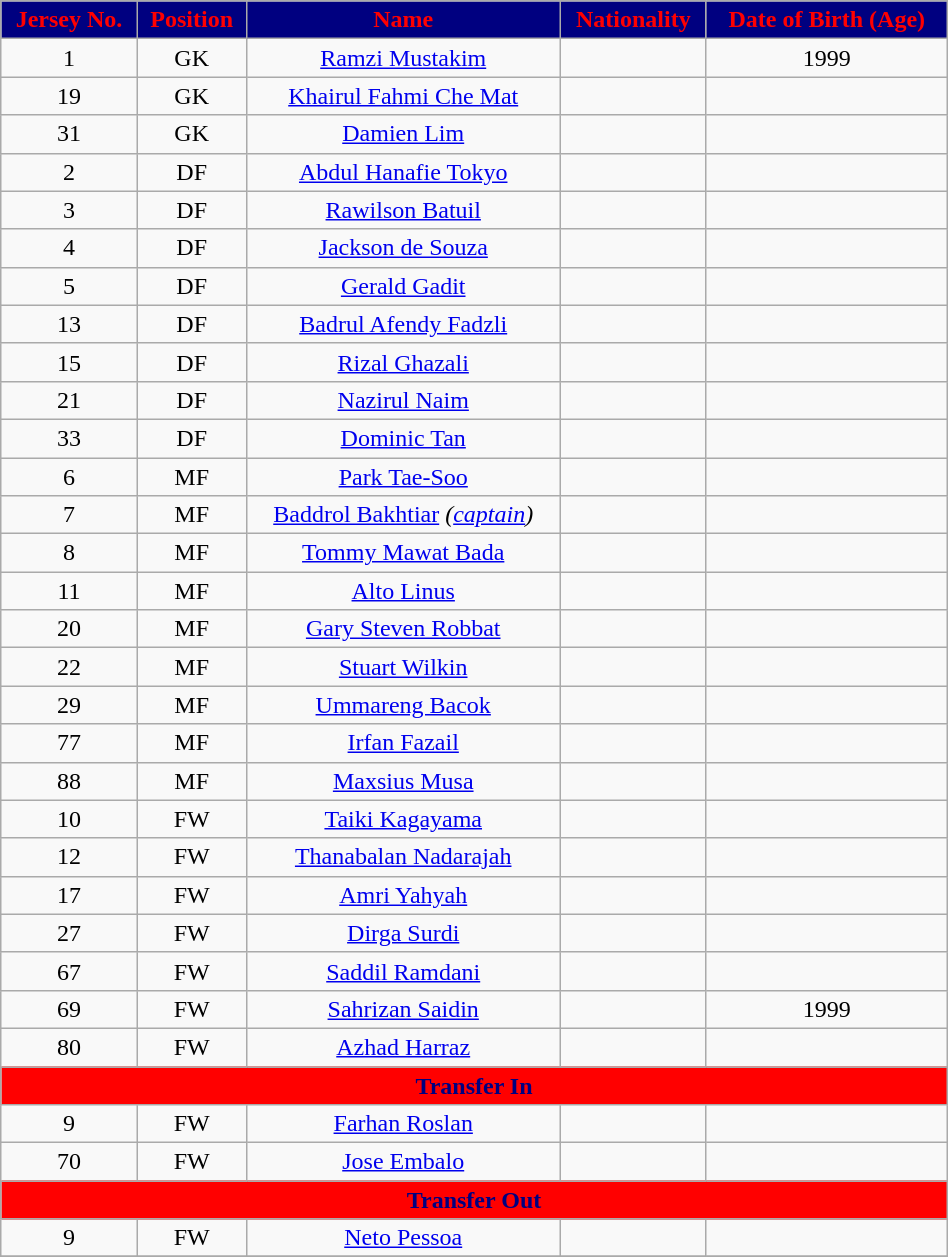<table class="wikitable" style="text-align:center; width:50%;">
<tr>
<th style="background:navy; color:red; text-align:center;">Jersey No.</th>
<th style="background:navy; color:red; text-align:center;">Position</th>
<th style="background:navy; color:red; text-align:center;">Name</th>
<th style="background:navy; color:red; text-align:center;">Nationality</th>
<th style="background:navy; color:red; text-align:center;">Date of Birth (Age)</th>
</tr>
<tr>
<td>1</td>
<td>GK</td>
<td><a href='#'>Ramzi Mustakim</a></td>
<td></td>
<td>1999</td>
</tr>
<tr>
<td>19</td>
<td>GK</td>
<td><a href='#'>Khairul Fahmi Che Mat</a></td>
<td></td>
<td></td>
</tr>
<tr>
<td>31</td>
<td>GK</td>
<td><a href='#'>Damien Lim</a></td>
<td></td>
<td></td>
</tr>
<tr>
<td>2</td>
<td>DF</td>
<td><a href='#'>Abdul Hanafie Tokyo</a></td>
<td></td>
<td></td>
</tr>
<tr>
<td>3</td>
<td>DF</td>
<td><a href='#'>Rawilson Batuil</a></td>
<td></td>
<td></td>
</tr>
<tr>
<td>4</td>
<td>DF</td>
<td><a href='#'>Jackson de Souza</a></td>
<td></td>
<td></td>
</tr>
<tr>
<td>5</td>
<td>DF</td>
<td><a href='#'>Gerald Gadit</a></td>
<td></td>
<td></td>
</tr>
<tr>
<td>13</td>
<td>DF</td>
<td><a href='#'>Badrul Afendy Fadzli</a></td>
<td></td>
<td></td>
</tr>
<tr>
<td>15</td>
<td>DF</td>
<td><a href='#'>Rizal Ghazali</a></td>
<td></td>
<td></td>
</tr>
<tr>
<td>21</td>
<td>DF</td>
<td><a href='#'>Nazirul Naim</a></td>
<td></td>
<td></td>
</tr>
<tr>
<td>33</td>
<td>DF</td>
<td><a href='#'>Dominic Tan</a></td>
<td></td>
<td></td>
</tr>
<tr>
<td>6</td>
<td>MF</td>
<td><a href='#'>Park Tae-Soo</a></td>
<td></td>
<td></td>
</tr>
<tr>
<td>7</td>
<td>MF</td>
<td><a href='#'>Baddrol Bakhtiar</a> <em>(<a href='#'>captain</a>)</em></td>
<td></td>
<td></td>
</tr>
<tr>
<td>8</td>
<td>MF</td>
<td><a href='#'>Tommy Mawat Bada</a></td>
<td></td>
<td></td>
</tr>
<tr>
<td>11</td>
<td>MF</td>
<td><a href='#'>Alto Linus</a></td>
<td></td>
<td></td>
</tr>
<tr>
<td>20</td>
<td>MF</td>
<td><a href='#'>Gary Steven Robbat</a></td>
<td></td>
<td></td>
</tr>
<tr>
<td>22</td>
<td>MF</td>
<td><a href='#'>Stuart Wilkin</a></td>
<td></td>
<td></td>
</tr>
<tr>
<td>29</td>
<td>MF</td>
<td><a href='#'>Ummareng Bacok</a></td>
<td></td>
<td></td>
</tr>
<tr>
<td>77</td>
<td>MF</td>
<td><a href='#'>Irfan Fazail</a></td>
<td></td>
<td></td>
</tr>
<tr>
<td>88</td>
<td>MF</td>
<td><a href='#'>Maxsius Musa</a></td>
<td></td>
<td></td>
</tr>
<tr>
<td>10</td>
<td>FW</td>
<td><a href='#'>Taiki Kagayama</a></td>
<td></td>
<td></td>
</tr>
<tr>
<td>12</td>
<td>FW</td>
<td><a href='#'>Thanabalan Nadarajah</a></td>
<td></td>
<td></td>
</tr>
<tr>
<td>17</td>
<td>FW</td>
<td><a href='#'>Amri Yahyah</a></td>
<td></td>
<td></td>
</tr>
<tr>
<td>27</td>
<td>FW</td>
<td><a href='#'>Dirga Surdi</a></td>
<td></td>
<td></td>
</tr>
<tr>
<td>67</td>
<td>FW</td>
<td><a href='#'>Saddil Ramdani</a></td>
<td></td>
<td></td>
</tr>
<tr>
<td>69</td>
<td>FW</td>
<td><a href='#'>Sahrizan Saidin</a></td>
<td></td>
<td>1999</td>
</tr>
<tr>
<td>80</td>
<td>FW</td>
<td><a href='#'>Azhad Harraz</a></td>
<td></td>
<td></td>
</tr>
<tr>
<th colspan="5" style="background:red; color:navy; text-align:center">Transfer In</th>
</tr>
<tr>
<td>9</td>
<td>FW</td>
<td><a href='#'>Farhan Roslan</a></td>
<td></td>
<td></td>
</tr>
<tr>
<td>70</td>
<td>FW</td>
<td><a href='#'>Jose Embalo</a></td>
<td></td>
<td></td>
</tr>
<tr>
<th colspan="5" style="background:red; color:navy; text-align:center">Transfer Out</th>
</tr>
<tr>
<td>9</td>
<td>FW</td>
<td><a href='#'>Neto Pessoa</a></td>
<td></td>
<td></td>
</tr>
<tr>
</tr>
</table>
